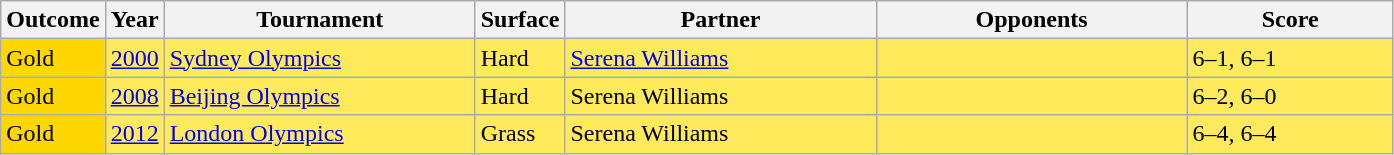<table class="sortable wikitable">
<tr>
<th>Outcome</th>
<th>Year</th>
<th width=200>Tournament</th>
<th>Surface</th>
<th width=200>Partner</th>
<th width=200>Opponents</th>
<th width=130>Score</th>
</tr>
<tr bgcolor=ffea5c>
<td bgcolor=gold>Gold</td>
<td><a href='#'>2000</a></td>
<td><a href='#'>Sydney Olympics</a></td>
<td>Hard</td>
<td> <a href='#'>Serena Williams</a></td>
<td></td>
<td>6–1, 6–1</td>
</tr>
<tr bgcolor=ffea5c>
<td bgcolor=gold>Gold</td>
<td><a href='#'>2008</a></td>
<td><a href='#'>Beijing Olympics</a></td>
<td>Hard</td>
<td> Serena Williams</td>
<td></td>
<td>6–2, 6–0</td>
</tr>
<tr bgcolor=ffea5c>
<td bgcolor=gold>Gold</td>
<td><a href='#'>2012</a></td>
<td><a href='#'>London Olympics</a></td>
<td>Grass</td>
<td> Serena Williams</td>
<td></td>
<td>6–4, 6–4</td>
</tr>
</table>
